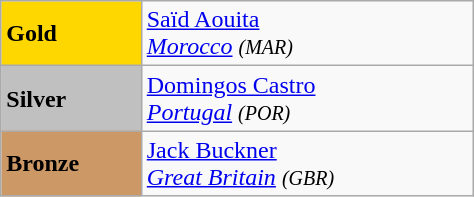<table class="wikitable" width=25%>
<tr>
<td bgcolor="gold"><strong>Gold</strong></td>
<td> <a href='#'>Saïd Aouita</a><br><em><a href='#'>Morocco</a> <small>(MAR)</small></em></td>
</tr>
<tr>
<td bgcolor="silver"><strong>Silver</strong></td>
<td> <a href='#'>Domingos Castro</a><br><em><a href='#'>Portugal</a> <small>(POR)</small></em></td>
</tr>
<tr>
<td bgcolor="CC9966"><strong>Bronze</strong></td>
<td> <a href='#'>Jack Buckner</a><br><em><a href='#'>Great Britain</a> <small>(GBR)</small></em></td>
</tr>
</table>
